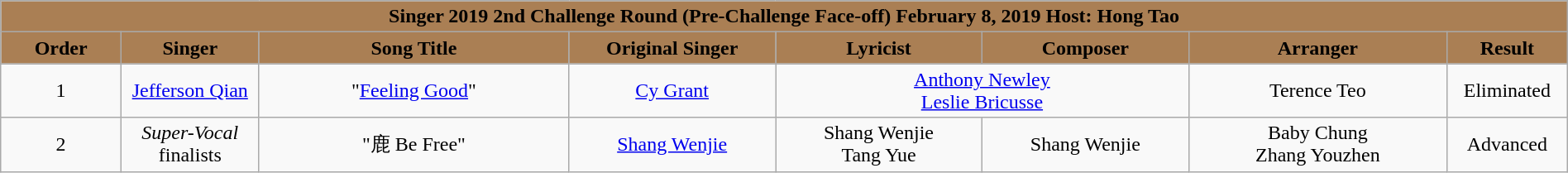<table class="wikitable sortable mw-collapsible" width="100%" style="text-align:center">
<tr align=center style="background:#AA7F54">
<td colspan="9"><div><strong>Singer 2019 2nd Challenge Round (Pre-Challenge Face-off) February 8, 2019 Host: Hong Tao</strong></div></td>
</tr>
<tr style="background:#AA7F54">
<td style="width:7%"><strong>Order</strong></td>
<td style="width:8%"><strong>Singer</strong></td>
<td style="width:18%"><strong>Song Title</strong></td>
<td style="width:12%"><strong>Original Singer</strong></td>
<td style="width:12% "><strong>Lyricist</strong></td>
<td style="width:12%"><strong>Composer</strong></td>
<td style="width:15%"><strong>Arranger</strong></td>
<td style="width:7%"><strong>Result</strong></td>
</tr>
<tr>
<td>1</td>
<td><a href='#'>Jefferson Qian</a></td>
<td>"<a href='#'>Feeling Good</a>"</td>
<td><a href='#'>Cy Grant</a></td>
<td colspan=2><a href='#'>Anthony Newley</a><br><a href='#'>Leslie Bricusse</a></td>
<td>Terence Teo</td>
<td>Eliminated</td>
</tr>
<tr>
<td>2</td>
<td><em>Super-Vocal</em> finalists</td>
<td>"鹿 Be Free"</td>
<td><a href='#'>Shang Wenjie</a></td>
<td>Shang Wenjie<br>Tang Yue</td>
<td>Shang Wenjie</td>
<td>Baby Chung<br>Zhang Youzhen</td>
<td>Advanced</td>
</tr>
</table>
